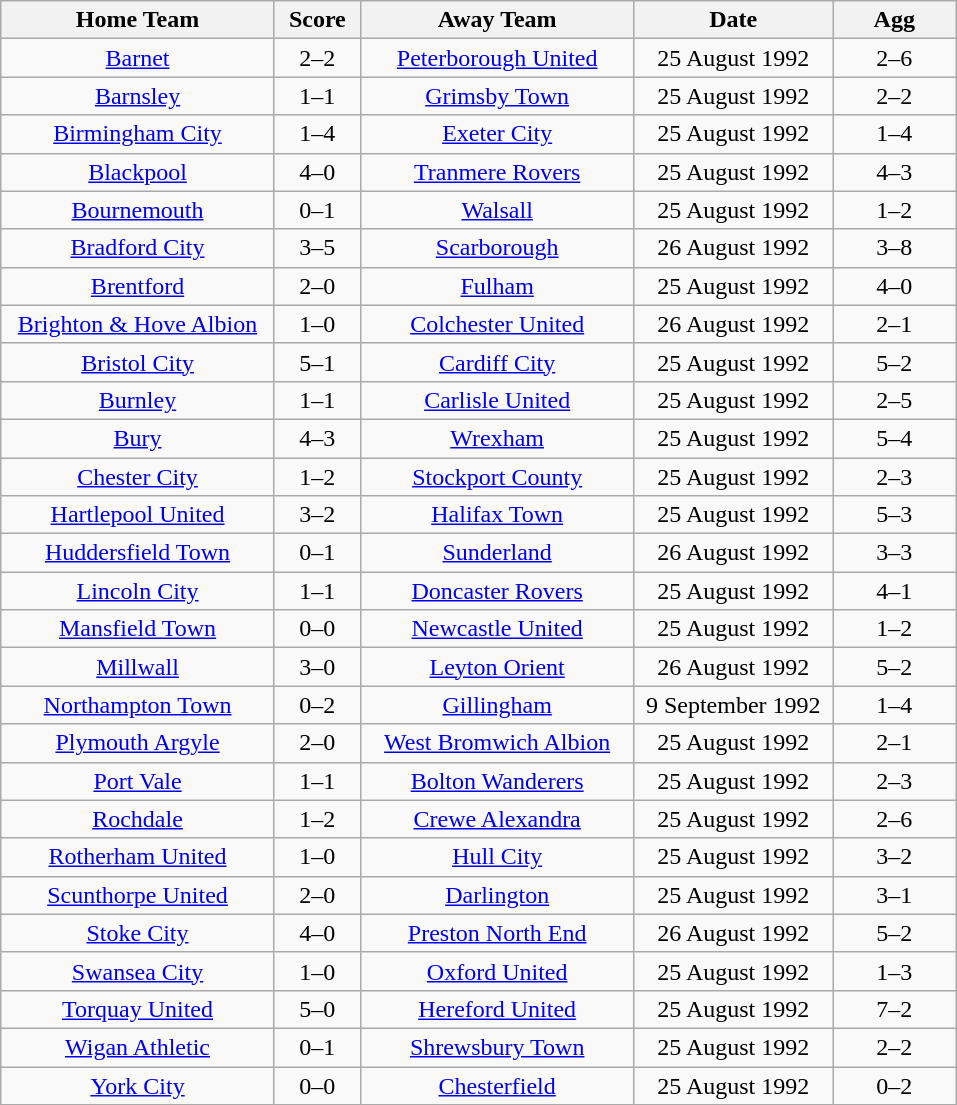<table class="wikitable" style="text-align:center;">
<tr>
<th width=175>Home Team</th>
<th width=50>Score</th>
<th width=175>Away Team</th>
<th width= 125>Date</th>
<th width= 75>Agg</th>
</tr>
<tr>
<td><a href='#'>Barnet</a></td>
<td>2–2</td>
<td><a href='#'>Peterborough United</a></td>
<td>25 August 1992</td>
<td>2–6</td>
</tr>
<tr>
<td><a href='#'>Barnsley</a></td>
<td>1–1</td>
<td><a href='#'>Grimsby Town</a></td>
<td>25 August 1992</td>
<td>2–2</td>
</tr>
<tr>
<td><a href='#'>Birmingham City</a></td>
<td>1–4</td>
<td><a href='#'>Exeter City</a></td>
<td>25 August 1992</td>
<td>1–4</td>
</tr>
<tr>
<td><a href='#'>Blackpool</a></td>
<td>4–0</td>
<td><a href='#'>Tranmere Rovers</a></td>
<td>25 August 1992</td>
<td>4–3</td>
</tr>
<tr>
<td><a href='#'>Bournemouth</a></td>
<td>0–1</td>
<td><a href='#'>Walsall</a></td>
<td>25 August 1992</td>
<td>1–2</td>
</tr>
<tr>
<td><a href='#'>Bradford City</a></td>
<td>3–5</td>
<td><a href='#'>Scarborough</a></td>
<td>26 August 1992</td>
<td>3–8</td>
</tr>
<tr>
<td><a href='#'>Brentford</a></td>
<td>2–0</td>
<td><a href='#'>Fulham</a></td>
<td>25 August 1992</td>
<td>4–0</td>
</tr>
<tr>
<td><a href='#'>Brighton & Hove Albion</a></td>
<td>1–0</td>
<td><a href='#'>Colchester United</a></td>
<td>26 August 1992</td>
<td>2–1</td>
</tr>
<tr>
<td><a href='#'>Bristol City</a></td>
<td>5–1</td>
<td><a href='#'>Cardiff City</a></td>
<td>25 August 1992</td>
<td>5–2</td>
</tr>
<tr>
<td><a href='#'>Burnley</a></td>
<td>1–1</td>
<td><a href='#'>Carlisle United</a></td>
<td>25 August 1992</td>
<td>2–5</td>
</tr>
<tr>
<td><a href='#'>Bury</a></td>
<td>4–3</td>
<td><a href='#'>Wrexham</a></td>
<td>25 August 1992</td>
<td>5–4</td>
</tr>
<tr>
<td><a href='#'>Chester City</a></td>
<td>1–2</td>
<td><a href='#'>Stockport County</a></td>
<td>25 August 1992</td>
<td>2–3</td>
</tr>
<tr>
<td><a href='#'>Hartlepool United</a></td>
<td>3–2</td>
<td><a href='#'>Halifax Town</a></td>
<td>25 August 1992</td>
<td>5–3</td>
</tr>
<tr>
<td><a href='#'>Huddersfield Town</a></td>
<td>0–1</td>
<td><a href='#'>Sunderland</a></td>
<td>26 August 1992</td>
<td>3–3</td>
</tr>
<tr>
<td><a href='#'>Lincoln City</a></td>
<td>1–1</td>
<td><a href='#'>Doncaster Rovers</a></td>
<td>25 August 1992</td>
<td>4–1</td>
</tr>
<tr>
<td><a href='#'>Mansfield Town</a></td>
<td>0–0</td>
<td><a href='#'>Newcastle United</a></td>
<td>25 August 1992</td>
<td>1–2</td>
</tr>
<tr>
<td><a href='#'>Millwall</a></td>
<td>3–0</td>
<td><a href='#'>Leyton Orient</a></td>
<td>26 August 1992</td>
<td>5–2</td>
</tr>
<tr>
<td><a href='#'>Northampton Town</a></td>
<td>0–2</td>
<td><a href='#'>Gillingham</a></td>
<td>9 September 1992</td>
<td>1–4</td>
</tr>
<tr>
<td><a href='#'>Plymouth Argyle</a></td>
<td>2–0</td>
<td><a href='#'>West Bromwich Albion</a></td>
<td>25 August 1992</td>
<td>2–1</td>
</tr>
<tr>
<td><a href='#'>Port Vale</a></td>
<td>1–1</td>
<td><a href='#'>Bolton Wanderers</a></td>
<td>25 August 1992</td>
<td>2–3</td>
</tr>
<tr>
<td><a href='#'>Rochdale</a></td>
<td>1–2</td>
<td><a href='#'>Crewe Alexandra</a></td>
<td>25 August 1992</td>
<td>2–6</td>
</tr>
<tr>
<td><a href='#'>Rotherham United</a></td>
<td>1–0</td>
<td><a href='#'>Hull City</a></td>
<td>25 August 1992</td>
<td>3–2</td>
</tr>
<tr>
<td><a href='#'>Scunthorpe United</a></td>
<td>2–0</td>
<td><a href='#'>Darlington</a></td>
<td>25 August 1992</td>
<td>3–1</td>
</tr>
<tr>
<td><a href='#'>Stoke City</a></td>
<td>4–0</td>
<td><a href='#'>Preston North End</a></td>
<td>26 August 1992</td>
<td>5–2</td>
</tr>
<tr>
<td><a href='#'>Swansea City</a></td>
<td>1–0</td>
<td><a href='#'>Oxford United</a></td>
<td>25 August 1992</td>
<td>1–3</td>
</tr>
<tr>
<td><a href='#'>Torquay United</a></td>
<td>5–0</td>
<td><a href='#'>Hereford United</a></td>
<td>25 August 1992</td>
<td>7–2</td>
</tr>
<tr>
<td><a href='#'>Wigan Athletic</a></td>
<td>0–1</td>
<td><a href='#'>Shrewsbury Town</a></td>
<td>25 August 1992</td>
<td>2–2</td>
</tr>
<tr>
<td><a href='#'>York City</a></td>
<td>0–0</td>
<td><a href='#'>Chesterfield</a></td>
<td>25 August 1992</td>
<td>0–2</td>
</tr>
<tr>
</tr>
</table>
